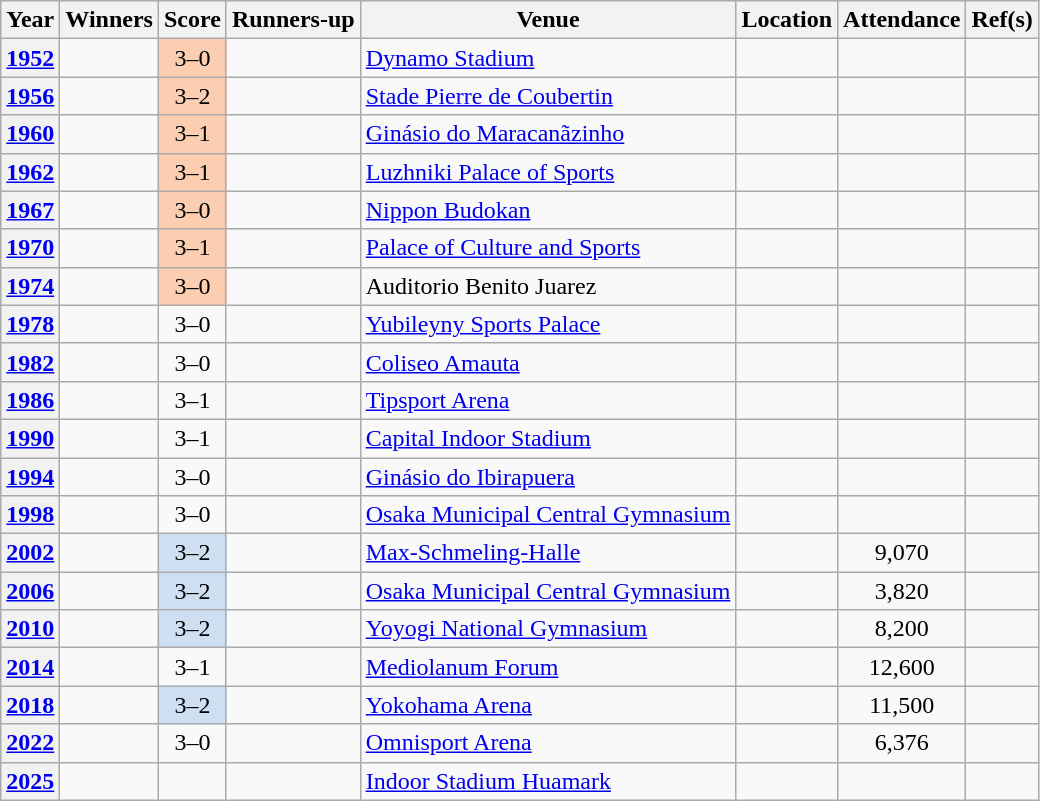<table class="sortable plainrowheaders wikitable">
<tr>
<th scope="col">Year</th>
<th scope="col">Winners</th>
<th scope="col">Score</th>
<th scope="col">Runners-up</th>
<th scope="col">Venue</th>
<th scope="col">Location</th>
<th scope="col">Attendance</th>
<th scope="col" class="unsortable">Ref(s)</th>
</tr>
<tr>
<th scope="row" style=text-align:center><a href='#'>1952</a></th>
<td align=right></td>
<td align=center bgcolor="#FBCEB1">3–0</td>
<td></td>
<td><a href='#'>Dynamo Stadium</a></td>
<td></td>
<td></td>
<td align=center></td>
</tr>
<tr>
<th scope="row" style=text-align:center><a href='#'>1956</a></th>
<td align=right></td>
<td align=center bgcolor="#FBCEB1">3–2</td>
<td></td>
<td><a href='#'>Stade Pierre de Coubertin</a></td>
<td></td>
<td></td>
<td align=center></td>
</tr>
<tr>
<th scope="row" style=text-align:center><a href='#'>1960</a></th>
<td align=right></td>
<td align=center bgcolor="#FBCEB1">3–1</td>
<td></td>
<td><a href='#'>Ginásio do Maracanãzinho</a></td>
<td></td>
<td></td>
<td align=center></td>
</tr>
<tr>
<th scope="row" style=text-align:center><a href='#'>1962</a></th>
<td align=right></td>
<td align=center bgcolor="#FBCEB1">3–1</td>
<td></td>
<td><a href='#'>Luzhniki Palace of Sports</a></td>
<td></td>
<td></td>
<td align=center></td>
</tr>
<tr>
<th scope="row" style=text-align:center><a href='#'>1967</a></th>
<td align=right></td>
<td align=center bgcolor="#FBCEB1">3–0</td>
<td></td>
<td><a href='#'>Nippon Budokan</a></td>
<td></td>
<td></td>
<td align=center></td>
</tr>
<tr>
<th scope="row" style=text-align:center><a href='#'>1970</a></th>
<td align=right></td>
<td align=center bgcolor="#FBCEB1">3–1</td>
<td></td>
<td><a href='#'>Palace of Culture and Sports</a></td>
<td></td>
<td></td>
<td align=center></td>
</tr>
<tr>
<th scope="row" style=text-align:center><a href='#'>1974</a></th>
<td align=right></td>
<td align=center bgcolor="#FBCEB1">3–0</td>
<td></td>
<td>Auditorio Benito Juarez</td>
<td></td>
<td></td>
<td align=center></td>
</tr>
<tr>
<th scope="row" style=text-align:center><a href='#'>1978</a></th>
<td align=right></td>
<td align=center>3–0</td>
<td></td>
<td><a href='#'>Yubileyny Sports Palace</a></td>
<td></td>
<td></td>
<td align=center></td>
</tr>
<tr>
<th scope="row" style=text-align:center><a href='#'>1982</a></th>
<td align=right></td>
<td align=center>3–0</td>
<td></td>
<td><a href='#'>Coliseo Amauta</a></td>
<td></td>
<td></td>
<td align=center></td>
</tr>
<tr>
<th scope="row" style=text-align:center><a href='#'>1986</a></th>
<td align=right></td>
<td align=center>3–1</td>
<td></td>
<td><a href='#'>Tipsport Arena</a></td>
<td></td>
<td></td>
<td align=center></td>
</tr>
<tr>
<th scope="row" style=text-align:center><a href='#'>1990</a></th>
<td align=right></td>
<td align=center>3–1</td>
<td></td>
<td><a href='#'>Capital Indoor Stadium</a></td>
<td></td>
<td></td>
<td align=center></td>
</tr>
<tr>
<th scope="row" style=text-align:center><a href='#'>1994</a></th>
<td align=right></td>
<td align=center>3–0</td>
<td></td>
<td><a href='#'>Ginásio do Ibirapuera</a></td>
<td></td>
<td></td>
<td align=center></td>
</tr>
<tr>
<th scope="row" style=text-align:center><a href='#'>1998</a></th>
<td align=right></td>
<td align=center>3–0</td>
<td></td>
<td><a href='#'>Osaka Municipal Central Gymnasium</a></td>
<td></td>
<td></td>
<td align=center></td>
</tr>
<tr>
<th scope="row" style=text-align:center><a href='#'>2002</a></th>
<td align=right></td>
<td align=center bgcolor="#cedff2">3–2</td>
<td></td>
<td><a href='#'>Max-Schmeling-Halle</a></td>
<td></td>
<td align=center>9,070</td>
<td align=center></td>
</tr>
<tr>
<th scope="row" style=text-align:center><a href='#'>2006</a></th>
<td align=right></td>
<td align=center bgcolor="#cedff2">3–2</td>
<td></td>
<td><a href='#'>Osaka Municipal Central Gymnasium</a></td>
<td></td>
<td align=center>3,820</td>
<td align=center></td>
</tr>
<tr>
<th scope="row" style=text-align:center><a href='#'>2010</a></th>
<td align=right></td>
<td align=center bgcolor="#cedff2">3–2</td>
<td></td>
<td><a href='#'>Yoyogi National Gymnasium</a></td>
<td></td>
<td align=center>8,200</td>
<td align=center></td>
</tr>
<tr>
<th scope="row" style=text-align:center><a href='#'>2014</a></th>
<td align=right></td>
<td align=center>3–1</td>
<td></td>
<td><a href='#'>Mediolanum Forum</a></td>
<td></td>
<td align=center>12,600</td>
<td align=center></td>
</tr>
<tr>
<th scope="row" style=text-align:center><a href='#'>2018</a></th>
<td align=right></td>
<td align=center bgcolor="#cedff2">3–2</td>
<td></td>
<td><a href='#'>Yokohama Arena</a></td>
<td></td>
<td align=center>11,500</td>
<td align=center></td>
</tr>
<tr>
<th scope="row" style=text-align:center><a href='#'>2022</a></th>
<td align=right></td>
<td align=center>3–0</td>
<td></td>
<td><a href='#'>Omnisport Arena</a></td>
<td></td>
<td align=center>6,376</td>
<td align=center></td>
</tr>
<tr>
<th scope="row" style=text-align:center><a href='#'>2025</a></th>
<td align=right></td>
<td align=center></td>
<td></td>
<td><a href='#'>Indoor Stadium Huamark</a></td>
<td></td>
<td align=center></td>
<td align=center></td>
</tr>
</table>
